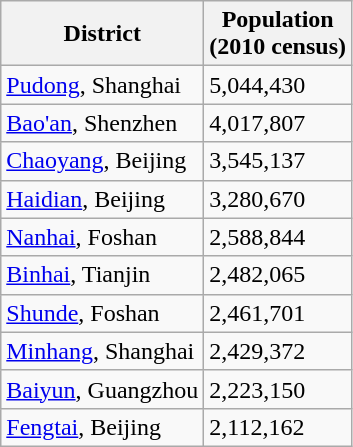<table class="wikitable sortable">
<tr>
<th>District</th>
<th>Population<br>(2010 census)</th>
</tr>
<tr>
<td><a href='#'>Pudong</a>, Shanghai</td>
<td>5,044,430</td>
</tr>
<tr>
<td><a href='#'>Bao'an</a>, Shenzhen</td>
<td>4,017,807</td>
</tr>
<tr>
<td><a href='#'>Chaoyang</a>, Beijing</td>
<td>3,545,137</td>
</tr>
<tr>
<td><a href='#'>Haidian</a>, Beijing</td>
<td>3,280,670</td>
</tr>
<tr>
<td><a href='#'>Nanhai</a>, Foshan</td>
<td>2,588,844</td>
</tr>
<tr>
<td><a href='#'>Binhai</a>, Tianjin</td>
<td>2,482,065</td>
</tr>
<tr>
<td><a href='#'>Shunde</a>, Foshan</td>
<td>2,461,701</td>
</tr>
<tr>
<td><a href='#'>Minhang</a>, Shanghai</td>
<td>2,429,372</td>
</tr>
<tr>
<td><a href='#'>Baiyun</a>, Guangzhou</td>
<td>2,223,150</td>
</tr>
<tr>
<td><a href='#'>Fengtai</a>, Beijing</td>
<td>2,112,162</td>
</tr>
</table>
